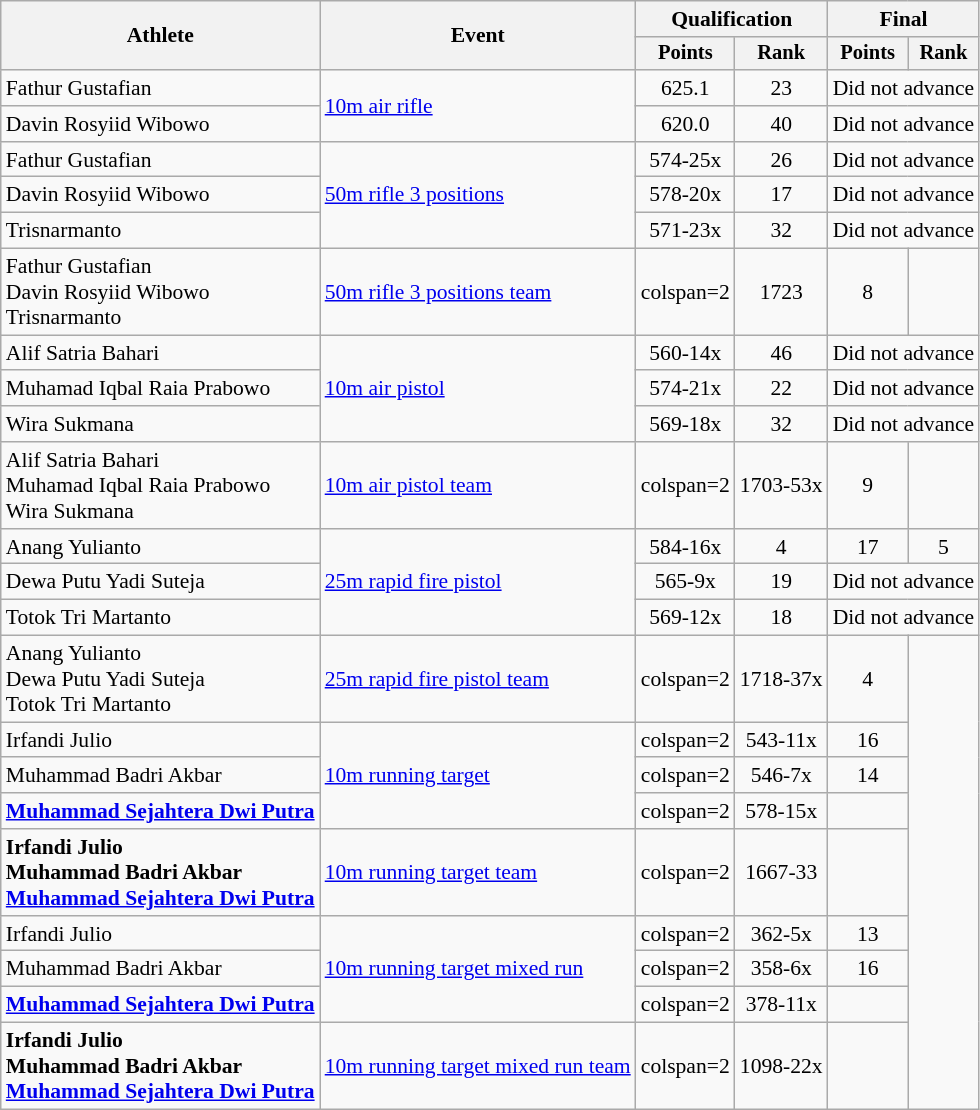<table class=wikitable style=font-size:90%;text-align:center>
<tr>
<th rowspan="2">Athlete</th>
<th rowspan="2">Event</th>
<th colspan=2>Qualification</th>
<th colspan=2>Final</th>
</tr>
<tr style="font-size:95%">
<th>Points</th>
<th>Rank</th>
<th>Points</th>
<th>Rank</th>
</tr>
<tr>
<td align=left>Fathur Gustafian</td>
<td align=left rowspan=2><a href='#'>10m air rifle</a></td>
<td>625.1</td>
<td>23</td>
<td colspan=2>Did not advance</td>
</tr>
<tr>
<td align=left>Davin Rosyiid Wibowo</td>
<td>620.0</td>
<td>40</td>
<td colspan=2>Did not advance</td>
</tr>
<tr>
<td align=left>Fathur Gustafian</td>
<td align=left rowspan=3><a href='#'>50m rifle 3 positions</a></td>
<td>574-25x</td>
<td>26</td>
<td colspan=2>Did not advance</td>
</tr>
<tr>
<td align=left>Davin Rosyiid Wibowo</td>
<td>578-20x</td>
<td>17</td>
<td colspan=2>Did not advance</td>
</tr>
<tr>
<td align=left>Trisnarmanto</td>
<td>571-23x</td>
<td>32</td>
<td colspan=2>Did not advance</td>
</tr>
<tr>
<td align=left>Fathur Gustafian<br>Davin Rosyiid Wibowo<br>Trisnarmanto</td>
<td align=left><a href='#'>50m rifle 3 positions team</a></td>
<td>colspan=2 </td>
<td>1723</td>
<td>8</td>
</tr>
<tr>
<td align=left>Alif Satria Bahari</td>
<td align=left rowspan=3><a href='#'>10m air pistol</a></td>
<td>560-14x</td>
<td>46</td>
<td colspan=2>Did not advance</td>
</tr>
<tr>
<td align=left>Muhamad Iqbal Raia Prabowo</td>
<td>574-21x</td>
<td>22</td>
<td colspan=2>Did not advance</td>
</tr>
<tr>
<td align=left>Wira Sukmana</td>
<td>569-18x</td>
<td>32</td>
<td colspan=2>Did not advance</td>
</tr>
<tr>
<td align=left>Alif Satria Bahari<br>Muhamad Iqbal Raia Prabowo<br>Wira Sukmana</td>
<td align=left><a href='#'>10m air pistol team</a></td>
<td>colspan=2 </td>
<td>1703-53x</td>
<td>9</td>
</tr>
<tr>
<td align=left>Anang Yulianto</td>
<td align=left rowspan=3><a href='#'>25m rapid fire pistol</a></td>
<td>584-16x</td>
<td>4</td>
<td>17</td>
<td>5</td>
</tr>
<tr>
<td align=left>Dewa Putu Yadi Suteja</td>
<td>565-9x</td>
<td>19</td>
<td colspan=2>Did not advance</td>
</tr>
<tr>
<td align=left>Totok Tri Martanto</td>
<td>569-12x</td>
<td>18</td>
<td colspan=2>Did not advance</td>
</tr>
<tr>
<td align=left>Anang Yulianto<br>Dewa Putu Yadi Suteja<br>Totok Tri Martanto</td>
<td align=left><a href='#'>25m rapid fire pistol team</a></td>
<td>colspan=2 </td>
<td>1718-37x</td>
<td>4</td>
</tr>
<tr>
<td align=left>Irfandi Julio</td>
<td align=left rowspan=3><a href='#'>10m running target</a></td>
<td>colspan=2 </td>
<td>543-11x</td>
<td>16</td>
</tr>
<tr>
<td align=left>Muhammad Badri Akbar</td>
<td>colspan=2 </td>
<td>546-7x</td>
<td>14</td>
</tr>
<tr>
<td align=left><strong><a href='#'>Muhammad Sejahtera Dwi Putra</a></strong></td>
<td>colspan=2 </td>
<td>578-15x</td>
<td></td>
</tr>
<tr>
<td align=left><strong>Irfandi Julio<br>Muhammad Badri Akbar<br><a href='#'>Muhammad Sejahtera Dwi Putra</a></strong></td>
<td align=left><a href='#'>10m running target team</a></td>
<td>colspan=2 </td>
<td>1667-33</td>
<td></td>
</tr>
<tr>
<td align=left>Irfandi Julio</td>
<td align=left rowspan=3><a href='#'>10m running target mixed run</a></td>
<td>colspan=2 </td>
<td>362-5x</td>
<td>13</td>
</tr>
<tr>
<td align=left>Muhammad Badri Akbar</td>
<td>colspan=2 </td>
<td>358-6x</td>
<td>16</td>
</tr>
<tr>
<td align=left><strong><a href='#'>Muhammad Sejahtera Dwi Putra</a></strong></td>
<td>colspan=2 </td>
<td>378-11x</td>
<td></td>
</tr>
<tr>
<td align=left><strong>Irfandi Julio<br>Muhammad Badri Akbar<br><a href='#'>Muhammad Sejahtera Dwi Putra</a></strong></td>
<td align=left><a href='#'>10m running target mixed run team</a></td>
<td>colspan=2 </td>
<td>1098-22x</td>
<td></td>
</tr>
</table>
